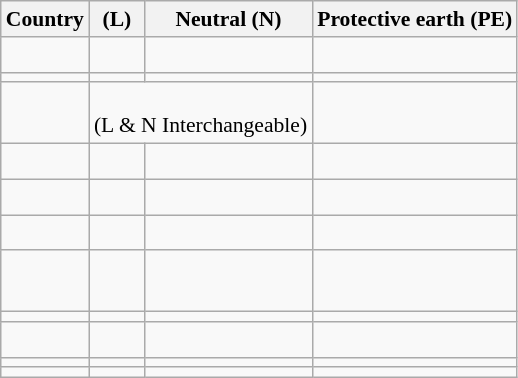<table class="wikitable" style="font-size:90%; width:auto; margin:0 0 1em;">
<tr>
<th>Country</th>
<th> (L)</th>
<th>Neutral (N)</th>
<th>Protective earth (PE)</th>
</tr>
<tr>
<td><br></td>
<td></td>
<td></td>
<td></td>
</tr>
<tr>
<td></td>
<td></td>
<td></td>
<td></td>
</tr>
<tr>
<td></td>
<td colspan="2" align="center">  <br> (L & N Interchangeable)</td>
<td></td>
</tr>
<tr>
<td><br></td>
<td></td>
<td></td>
<td></td>
</tr>
<tr>
<td></td>
<td> <br> </td>
<td> <br> </td>
<td> <br> </td>
</tr>
<tr>
<td></td>
<td></td>
<td></td>
<td> <br> </td>
</tr>
<tr>
<td></td>
<td> <br>  <br> </td>
<td></td>
<td></td>
</tr>
<tr>
<td></td>
<td></td>
<td></td>
<td></td>
</tr>
<tr>
<td></td>
<td> <br></td>
<td></td>
<td></td>
</tr>
<tr>
<td></td>
<td></td>
<td></td>
<td></td>
</tr>
<tr>
<td></td>
<td></td>
<td></td>
<td></td>
</tr>
</table>
